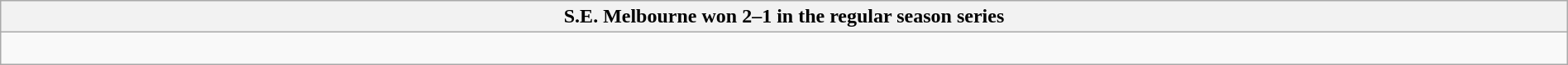<table class="wikitable collapsible collapsed|show=yes" style="width:100%">
<tr>
<th>S.E. Melbourne won 2–1 in the regular season series</th>
</tr>
<tr>
<td><br>

</td>
</tr>
</table>
